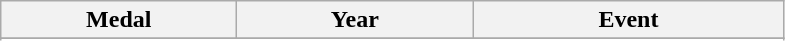<table class="wikitable">
<tr>
<th width=150>Medal</th>
<th width=150>Year</th>
<th width=200>Event</th>
</tr>
<tr>
</tr>
<tr>
</tr>
<tr>
</tr>
<tr>
</tr>
<tr>
</tr>
<tr>
</tr>
<tr>
</tr>
<tr>
</tr>
<tr>
</tr>
<tr>
</tr>
<tr>
</tr>
</table>
